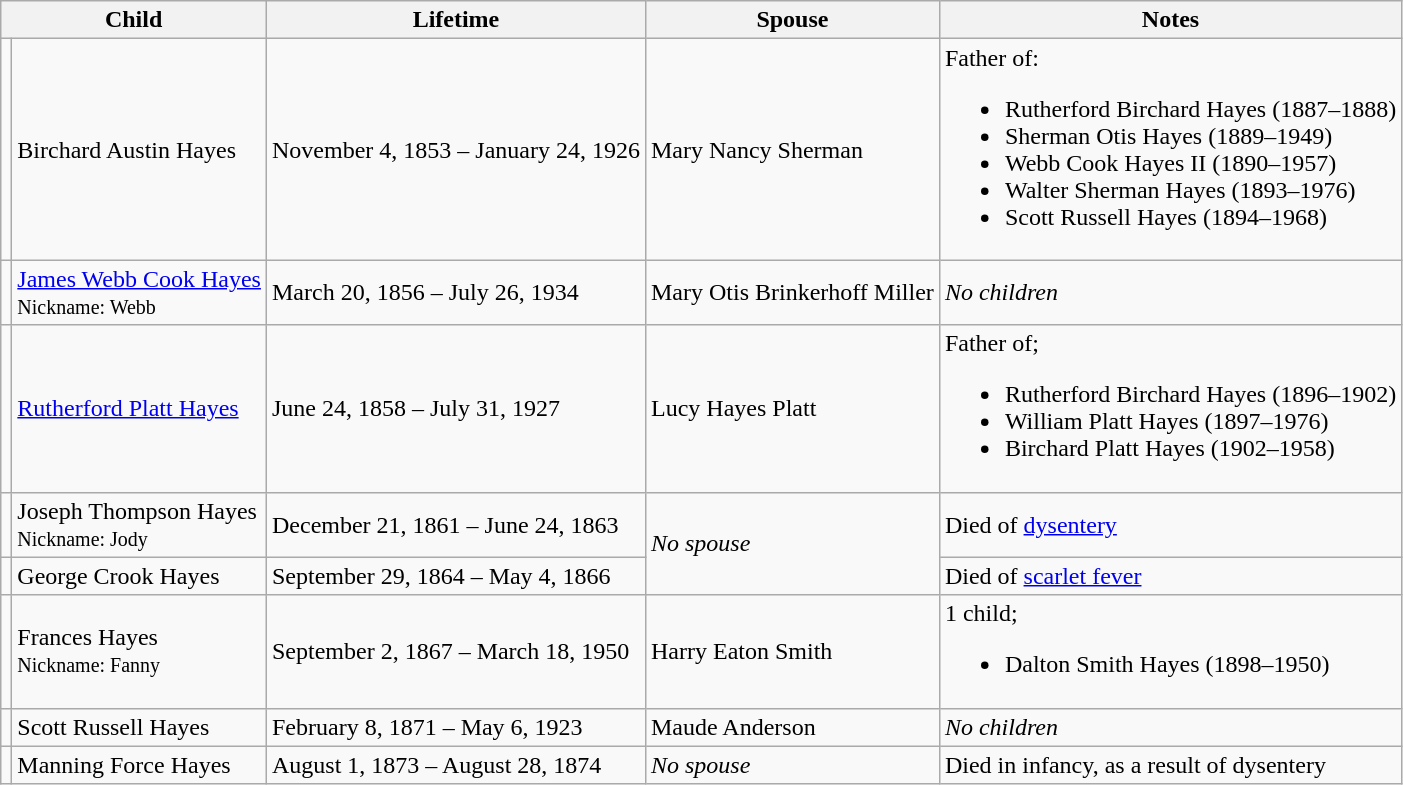<table class="wikitable">
<tr>
<th colspan="2">Child</th>
<th>Lifetime</th>
<th>Spouse</th>
<th>Notes</th>
</tr>
<tr>
<td></td>
<td>Birchard Austin Hayes</td>
<td>November 4, 1853 – January 24, 1926</td>
<td>Mary Nancy Sherman</td>
<td>Father of:<br><ul><li>Rutherford Birchard Hayes (1887–1888)</li><li>Sherman Otis Hayes (1889–1949)</li><li>Webb Cook Hayes II (1890–1957)</li><li>Walter Sherman Hayes (1893–1976)</li><li>Scott Russell Hayes (1894–1968)</li></ul></td>
</tr>
<tr>
<td></td>
<td><a href='#'>James Webb Cook Hayes</a><br><small>Nickname: Webb</small></td>
<td>March 20, 1856 – July 26, 1934</td>
<td>Mary Otis Brinkerhoff Miller</td>
<td><em>No children</em></td>
</tr>
<tr>
<td></td>
<td><a href='#'>Rutherford Platt Hayes</a></td>
<td>June 24, 1858 – July 31, 1927</td>
<td>Lucy Hayes Platt</td>
<td>Father of;<br><ul><li>Rutherford Birchard Hayes (1896–1902)</li><li>William Platt Hayes (1897–1976)</li><li>Birchard Platt Hayes (1902–1958)</li></ul></td>
</tr>
<tr>
<td></td>
<td>Joseph Thompson Hayes<br><small>Nickname: Jody</small></td>
<td>December 21, 1861 – June 24, 1863</td>
<td rowspan="2" rownspan="2"><em>No spouse</em></td>
<td>Died of <a href='#'>dysentery</a></td>
</tr>
<tr>
<td></td>
<td>George Crook Hayes</td>
<td>September 29, 1864 – May 4, 1866</td>
<td>Died of <a href='#'>scarlet fever</a></td>
</tr>
<tr>
<td></td>
<td>Frances Hayes<br><small>Nickname: Fanny</small></td>
<td>September 2, 1867 – March 18, 1950</td>
<td>Harry Eaton Smith</td>
<td>1 child;<br><ul><li>Dalton Smith Hayes (1898–1950)</li></ul></td>
</tr>
<tr>
<td></td>
<td>Scott Russell Hayes</td>
<td>February 8, 1871 – May 6, 1923</td>
<td>Maude Anderson</td>
<td><em>No children</em></td>
</tr>
<tr>
<td></td>
<td>Manning Force Hayes</td>
<td>August 1, 1873 – August 28, 1874</td>
<td><em>No spouse</em></td>
<td>Died in infancy, as a result of dysentery</td>
</tr>
</table>
